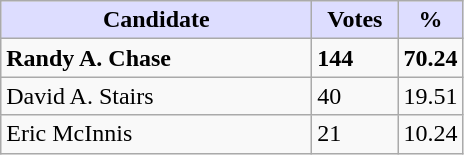<table class="wikitable">
<tr>
<th style="background:#ddf; width:200px;">Candidate</th>
<th style="background:#ddf; width:50px;">Votes</th>
<th style="background:#ddf; width:30px;">%</th>
</tr>
<tr>
<td><strong>Randy A. Chase</strong></td>
<td><strong>144</strong></td>
<td><strong>70.24</strong></td>
</tr>
<tr>
<td>David A. Stairs</td>
<td>40</td>
<td>19.51</td>
</tr>
<tr>
<td>Eric McInnis</td>
<td>21</td>
<td>10.24</td>
</tr>
</table>
